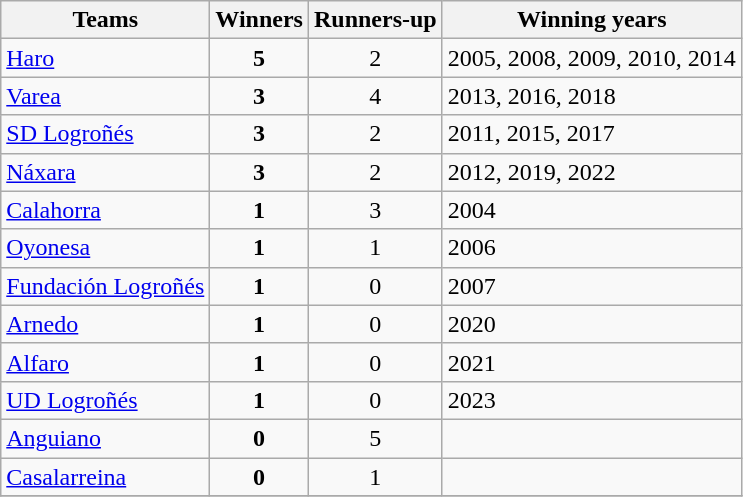<table class="wikitable sortable">
<tr>
<th>Teams</th>
<th>Winners</th>
<th>Runners-up</th>
<th>Winning years</th>
</tr>
<tr>
<td><a href='#'>Haro</a></td>
<td align="center"><strong>5</strong></td>
<td align="center">2</td>
<td>2005, 2008, 2009, 2010, 2014</td>
</tr>
<tr>
<td><a href='#'>Varea</a></td>
<td align="center"><strong>3</strong></td>
<td align="center">4</td>
<td>2013, 2016, 2018</td>
</tr>
<tr>
<td><a href='#'>SD Logroñés</a></td>
<td align="center"><strong>3</strong></td>
<td align="center">2</td>
<td>2011, 2015, 2017</td>
</tr>
<tr>
<td><a href='#'>Náxara</a></td>
<td align="center"><strong>3</strong></td>
<td align="center">2</td>
<td>2012, 2019, 2022</td>
</tr>
<tr>
<td><a href='#'>Calahorra</a></td>
<td align="center"><strong>1</strong></td>
<td align="center">3</td>
<td>2004</td>
</tr>
<tr>
<td><a href='#'>Oyonesa</a></td>
<td align="center"><strong>1</strong></td>
<td align="center">1</td>
<td>2006</td>
</tr>
<tr>
<td><a href='#'>Fundación Logroñés</a></td>
<td align="center"><strong>1</strong></td>
<td align="center">0</td>
<td>2007</td>
</tr>
<tr>
<td><a href='#'>Arnedo</a></td>
<td align="center"><strong>1</strong></td>
<td align="center">0</td>
<td>2020</td>
</tr>
<tr>
<td><a href='#'>Alfaro</a></td>
<td align="center"><strong>1</strong></td>
<td align="center">0</td>
<td>2021</td>
</tr>
<tr>
<td><a href='#'>UD Logroñés</a></td>
<td align="center"><strong>1</strong></td>
<td align="center">0</td>
<td>2023</td>
</tr>
<tr>
<td><a href='#'>Anguiano</a></td>
<td align="center"><strong>0</strong></td>
<td align="center">5</td>
<td></td>
</tr>
<tr>
<td><a href='#'>Casalarreina</a></td>
<td align="center"><strong>0</strong></td>
<td align="center">1</td>
<td></td>
</tr>
<tr>
</tr>
</table>
